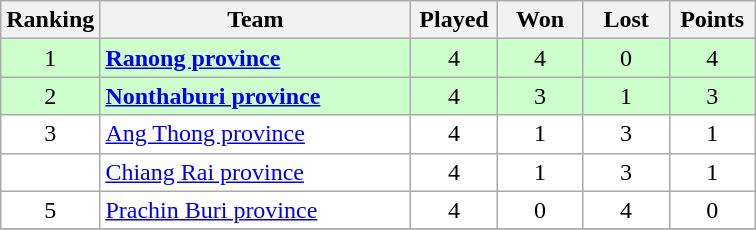<table class="wikitable" style="text-align: center;">
<tr>
<th width="50">Ranking</th>
<th width="200">Team</th>
<th width="50">Played</th>
<th width="50">Won</th>
<th width="50">Lost</th>
<th width="50">Points</th>
</tr>
<tr |- align=center style="background:#ccffcc;">
<td>1</td>
<td align=left> <strong><a href='#'>Ranong province</a></strong></td>
<td>4</td>
<td>4</td>
<td>0</td>
<td>4</td>
</tr>
<tr |- align=center style="background:#ccffcc;">
<td>2</td>
<td align=left> <strong><a href='#'>Nonthaburi province</a></strong></td>
<td>4</td>
<td>3</td>
<td>1</td>
<td>3</td>
</tr>
<tr |- align=center style="background:#ffffff;">
<td>3</td>
<td align=left> <a href='#'>Ang Thong province</a></td>
<td>4</td>
<td>1</td>
<td>3</td>
<td>1</td>
</tr>
<tr |- align=center style="background:#ffffff;">
<td></td>
<td align=left> <a href='#'>Chiang Rai province</a></td>
<td>4</td>
<td>1</td>
<td>3</td>
<td>1</td>
</tr>
<tr |- align=center style="background:#ffffff;">
<td>5</td>
<td align=left> <a href='#'>Prachin Buri province</a></td>
<td>4</td>
<td>0</td>
<td>4</td>
<td>0</td>
</tr>
<tr>
</tr>
</table>
